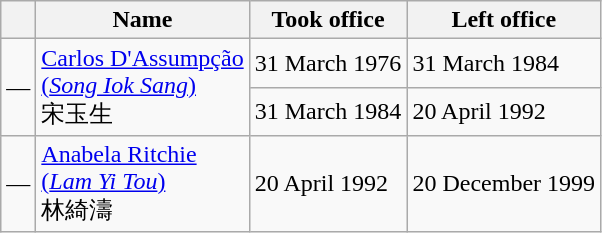<table class="wikitable sortable">
<tr>
<th></th>
<th>Name</th>
<th>Took office</th>
<th>Left office</th>
</tr>
<tr>
<td rowspan=2>—</td>
<td rowspan=2><a href='#'>Carlos D'Assumpção<br>(<em>Song Iok Sang</em>)</a><br>宋玉生</td>
<td>31 March 1976</td>
<td>31 March 1984</td>
</tr>
<tr>
<td>31 March 1984</td>
<td>20 April 1992</td>
</tr>
<tr>
<td>—</td>
<td><a href='#'>Anabela Ritchie<br>(<em>Lam Yi Tou</em>)</a><br>林綺濤</td>
<td>20 April 1992</td>
<td>20 December 1999</td>
</tr>
</table>
